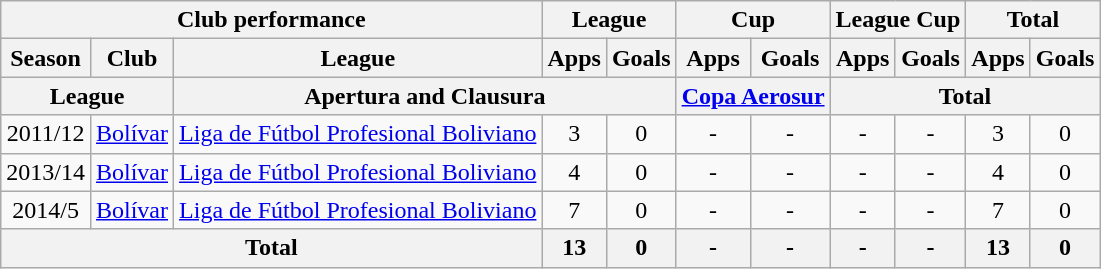<table class="wikitable" style="text-align:center;">
<tr>
<th colspan=3>Club performance</th>
<th colspan=2>League</th>
<th colspan=2>Cup</th>
<th colspan=2>League Cup</th>
<th colspan=2>Total</th>
</tr>
<tr>
<th>Season</th>
<th>Club</th>
<th>League</th>
<th>Apps</th>
<th>Goals</th>
<th>Apps</th>
<th>Goals</th>
<th>Apps</th>
<th>Goals</th>
<th>Apps</th>
<th>Goals</th>
</tr>
<tr>
<th colspan=2>League</th>
<th colspan=3>Apertura and Clausura</th>
<th colspan=2><a href='#'>Copa Aerosur</a></th>
<th colspan=6>Total</th>
</tr>
<tr>
<td>2011/12</td>
<td><a href='#'>Bolívar</a></td>
<td><a href='#'>Liga de Fútbol Profesional Boliviano</a></td>
<td>3</td>
<td>0</td>
<td>-</td>
<td>-</td>
<td>-</td>
<td>-</td>
<td>3</td>
<td>0</td>
</tr>
<tr>
<td>2013/14</td>
<td><a href='#'>Bolívar</a></td>
<td><a href='#'>Liga de Fútbol Profesional Boliviano</a></td>
<td>4</td>
<td>0</td>
<td>-</td>
<td>-</td>
<td>-</td>
<td>-</td>
<td>4</td>
<td>0</td>
</tr>
<tr>
<td>2014/5</td>
<td><a href='#'>Bolívar</a></td>
<td><a href='#'>Liga de Fútbol Profesional Boliviano</a></td>
<td>7</td>
<td>0</td>
<td>-</td>
<td>-</td>
<td>-</td>
<td>-</td>
<td>7</td>
<td>0</td>
</tr>
<tr>
<th colspan=3>Total</th>
<th>13</th>
<th>0</th>
<th>-</th>
<th>-</th>
<th>-</th>
<th>-</th>
<th>13</th>
<th>0</th>
</tr>
</table>
